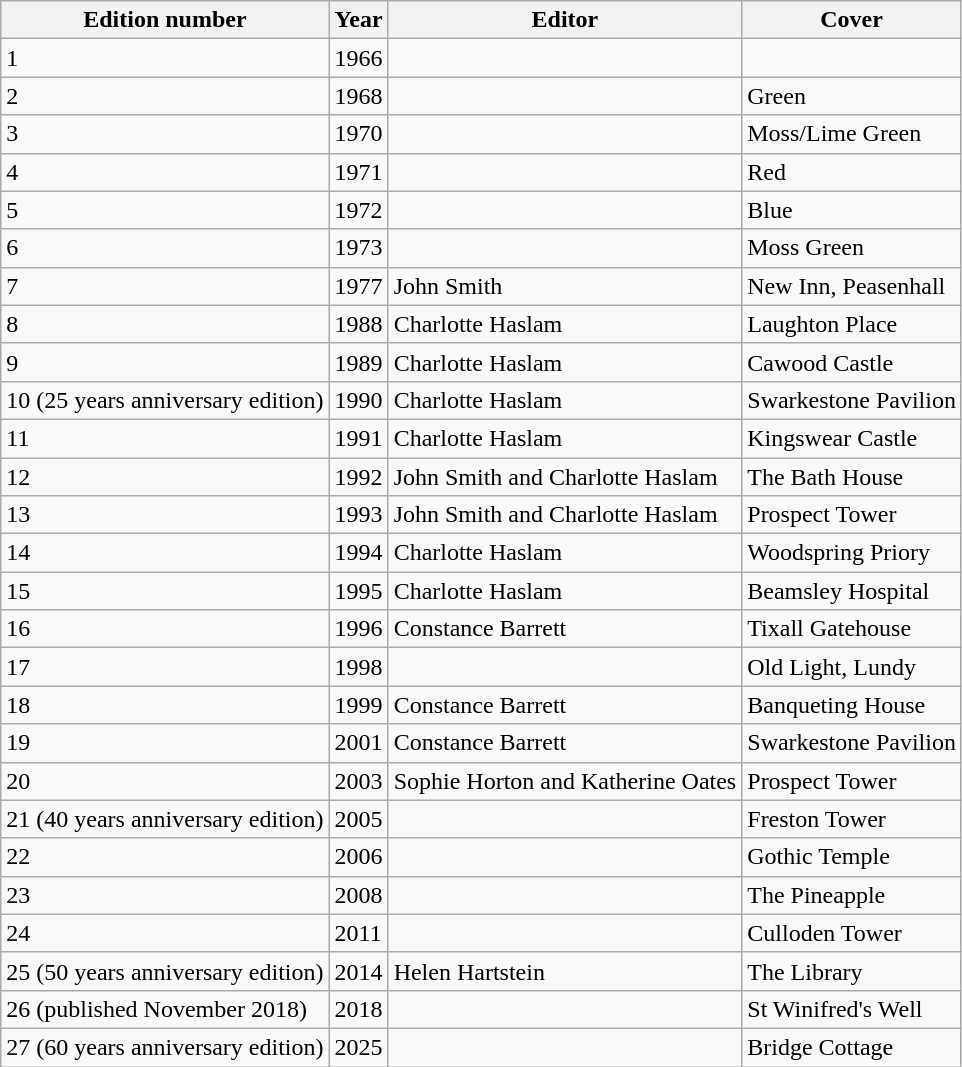<table class="wikitable">
<tr>
<th>Edition number</th>
<th>Year</th>
<th>Editor</th>
<th>Cover</th>
</tr>
<tr>
<td>1</td>
<td>1966</td>
<td></td>
<td></td>
</tr>
<tr>
<td>2</td>
<td>1968</td>
<td></td>
<td>Green</td>
</tr>
<tr>
<td>3</td>
<td>1970</td>
<td></td>
<td>Moss/Lime Green</td>
</tr>
<tr>
<td>4</td>
<td>1971</td>
<td></td>
<td>Red</td>
</tr>
<tr>
<td>5</td>
<td>1972</td>
<td></td>
<td>Blue</td>
</tr>
<tr>
<td>6</td>
<td>1973</td>
<td></td>
<td>Moss Green</td>
</tr>
<tr>
<td>7</td>
<td>1977</td>
<td>John Smith</td>
<td>New Inn, Peasenhall</td>
</tr>
<tr>
<td>8</td>
<td>1988</td>
<td>Charlotte Haslam</td>
<td>Laughton Place</td>
</tr>
<tr>
<td>9</td>
<td>1989</td>
<td>Charlotte Haslam</td>
<td>Cawood Castle</td>
</tr>
<tr>
<td>10 (25 years anniversary edition)</td>
<td>1990</td>
<td>Charlotte Haslam</td>
<td>Swarkestone Pavilion</td>
</tr>
<tr>
<td>11</td>
<td>1991</td>
<td>Charlotte Haslam</td>
<td>Kingswear Castle</td>
</tr>
<tr>
<td>12</td>
<td>1992</td>
<td>John Smith and Charlotte Haslam</td>
<td>The Bath House</td>
</tr>
<tr>
<td>13</td>
<td>1993</td>
<td>John Smith and Charlotte Haslam</td>
<td>Prospect Tower</td>
</tr>
<tr>
<td>14</td>
<td>1994</td>
<td>Charlotte Haslam</td>
<td>Woodspring Priory</td>
</tr>
<tr>
<td>15</td>
<td>1995</td>
<td>Charlotte Haslam</td>
<td>Beamsley Hospital</td>
</tr>
<tr>
<td>16</td>
<td>1996</td>
<td>Constance Barrett</td>
<td>Tixall Gatehouse</td>
</tr>
<tr>
<td>17</td>
<td>1998</td>
<td></td>
<td>Old Light, Lundy</td>
</tr>
<tr>
<td>18</td>
<td>1999</td>
<td>Constance Barrett</td>
<td>Banqueting House</td>
</tr>
<tr>
<td>19</td>
<td>2001</td>
<td>Constance Barrett</td>
<td>Swarkestone Pavilion</td>
</tr>
<tr>
<td>20</td>
<td>2003</td>
<td>Sophie Horton and Katherine Oates</td>
<td>Prospect Tower</td>
</tr>
<tr>
<td>21 (40 years anniversary edition)</td>
<td>2005</td>
<td></td>
<td>Freston Tower</td>
</tr>
<tr>
<td>22</td>
<td>2006</td>
<td></td>
<td>Gothic Temple</td>
</tr>
<tr>
<td>23</td>
<td>2008</td>
<td></td>
<td>The Pineapple</td>
</tr>
<tr>
<td>24</td>
<td>2011</td>
<td></td>
<td>Culloden Tower</td>
</tr>
<tr>
<td>25 (50 years anniversary edition)</td>
<td>2014</td>
<td>Helen Hartstein</td>
<td>The Library</td>
</tr>
<tr>
<td>26 (published November 2018)</td>
<td>2018</td>
<td></td>
<td>St Winifred's Well</td>
</tr>
<tr>
<td>27 (60 years anniversary edition)</td>
<td>2025</td>
<td></td>
<td>Bridge Cottage</td>
</tr>
</table>
